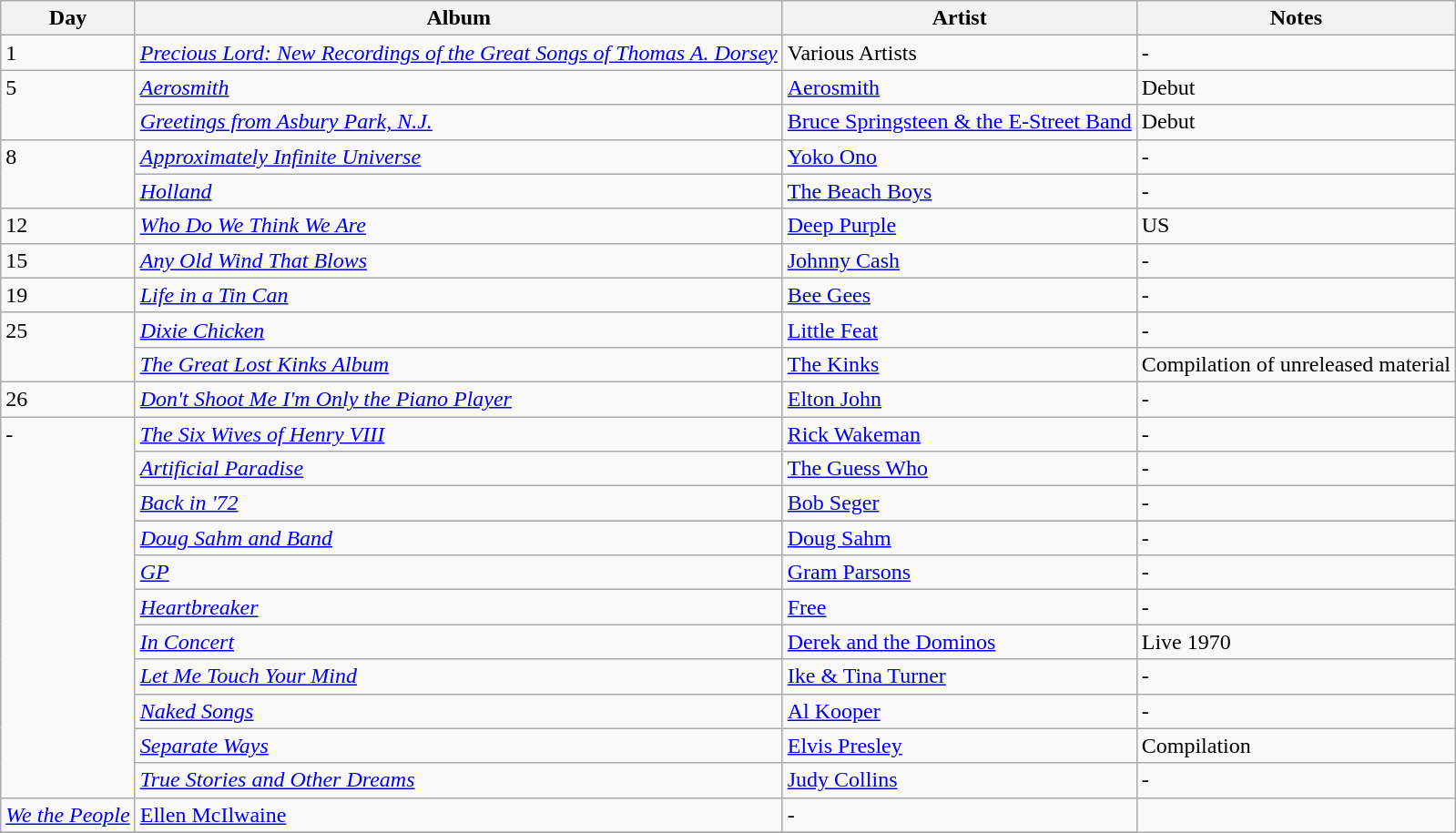<table class="wikitable">
<tr>
<th>Day</th>
<th>Album</th>
<th>Artist</th>
<th>Notes</th>
</tr>
<tr ">
<td style="vertical-align:top;">1</td>
<td><em><a href='#'>Precious Lord: New Recordings of the Great Songs of Thomas A. Dorsey</a></em></td>
<td>Various Artists</td>
<td>-</td>
</tr>
<tr>
<td rowspan="2" style="vertical-align:top;">5</td>
<td><em><a href='#'>Aerosmith</a></em></td>
<td><a href='#'>Aerosmith</a></td>
<td>Debut</td>
</tr>
<tr>
<td><em><a href='#'>Greetings from Asbury Park, N.J.</a></em></td>
<td><a href='#'>Bruce Springsteen & the E-Street Band</a></td>
<td>Debut</td>
</tr>
<tr>
<td rowspan="2" style="vertical-align:top;">8</td>
<td><em><a href='#'>Approximately Infinite Universe</a></em></td>
<td><a href='#'>Yoko Ono</a></td>
<td>-</td>
</tr>
<tr>
<td><em><a href='#'>Holland</a></em></td>
<td><a href='#'>The Beach Boys</a></td>
<td>-</td>
</tr>
<tr>
<td style="vertical-align:top;">12</td>
<td><em><a href='#'>Who Do We Think We Are</a></em></td>
<td><a href='#'>Deep Purple</a></td>
<td>US</td>
</tr>
<tr>
<td style="vertical-align:top;">15</td>
<td><em><a href='#'>Any Old Wind That Blows</a></em></td>
<td><a href='#'>Johnny Cash</a></td>
<td>-</td>
</tr>
<tr>
<td style="vertical-align:top;">19</td>
<td><em><a href='#'>Life in a Tin Can</a></em></td>
<td><a href='#'>Bee Gees</a></td>
<td>-</td>
</tr>
<tr>
<td rowspan="2" style="vertical-align:top;">25</td>
<td><em><a href='#'>Dixie Chicken</a></em></td>
<td><a href='#'>Little Feat</a></td>
<td>-</td>
</tr>
<tr>
<td><em><a href='#'>The Great Lost Kinks Album</a></em></td>
<td><a href='#'>The Kinks</a></td>
<td>Compilation of unreleased material</td>
</tr>
<tr>
<td style="vertical-align:top;">26</td>
<td><em><a href='#'>Don't Shoot Me I'm Only the Piano Player</a></em></td>
<td><a href='#'>Elton John</a></td>
<td>-</td>
</tr>
<tr>
<td rowspan="12" style="vertical-align:top;">-</td>
<td><em><a href='#'>The Six Wives of Henry VIII</a></em></td>
<td><a href='#'>Rick Wakeman</a></td>
<td>-</td>
</tr>
<tr>
<td><em><a href='#'>Artificial Paradise</a></em></td>
<td><a href='#'>The Guess Who</a></td>
<td>-</td>
</tr>
<tr>
<td><em><a href='#'>Back in '72</a></em></td>
<td><a href='#'>Bob Seger</a></td>
<td>-</td>
</tr>
<tr>
</tr>
<tr>
<td><em><a href='#'>Doug Sahm and Band</a></em></td>
<td><a href='#'>Doug Sahm</a></td>
<td>-</td>
</tr>
<tr>
<td><em><a href='#'>GP</a></em></td>
<td><a href='#'>Gram Parsons</a></td>
<td>-</td>
</tr>
<tr>
<td><em><a href='#'>Heartbreaker</a></em></td>
<td><a href='#'>Free</a></td>
<td>-</td>
</tr>
<tr>
<td><em><a href='#'>In Concert</a></em></td>
<td><a href='#'>Derek and the Dominos</a></td>
<td>Live 1970</td>
</tr>
<tr>
<td><em><a href='#'>Let Me Touch Your Mind</a></em></td>
<td><a href='#'>Ike & Tina Turner</a></td>
<td>-</td>
</tr>
<tr>
<td><em><a href='#'>Naked Songs</a></em></td>
<td><a href='#'>Al Kooper</a></td>
<td>-</td>
</tr>
<tr>
<td><em><a href='#'>Separate Ways</a></em></td>
<td><a href='#'>Elvis Presley</a></td>
<td>Compilation</td>
</tr>
<tr>
<td><em><a href='#'>True Stories and Other Dreams</a></em></td>
<td><a href='#'>Judy Collins</a></td>
<td>-</td>
</tr>
<tr>
<td><em><a href='#'>We the People</a></em></td>
<td><a href='#'>Ellen McIlwaine</a></td>
<td>-</td>
</tr>
<tr>
</tr>
</table>
